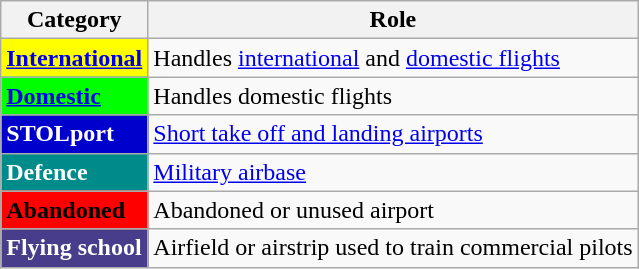<table class="wikitable">
<tr>
<th>Category</th>
<th>Role</th>
</tr>
<tr>
<td style="background:#FFFF00;"><a href='#'><strong>International</strong></a></td>
<td>Handles <a href='#'>international</a> and <a href='#'>domestic flights</a></td>
</tr>
<tr>
<td style="background:#00FF00;"><a href='#'><strong>Domestic</strong></a></td>
<td>Handles domestic flights</td>
</tr>
<tr>
<td style="background:MediumBlue; color:white;"><strong>STOLport</strong></td>
<td><a href='#'>Short take off and landing airports</a></td>
</tr>
<tr>
<td style="background:DarkCyan; color:white;"><strong>Defence</strong></td>
<td><a href='#'>Military airbase</a></td>
</tr>
<tr>
<td style="background:#FF0000;"><strong>Abandoned</strong></td>
<td>Abandoned or unused airport</td>
</tr>
<tr>
<td style="background:DarkSlateBlue; color:white;"><strong>Flying school</strong></td>
<td>Airfield or airstrip used to train commercial pilots</td>
</tr>
</table>
